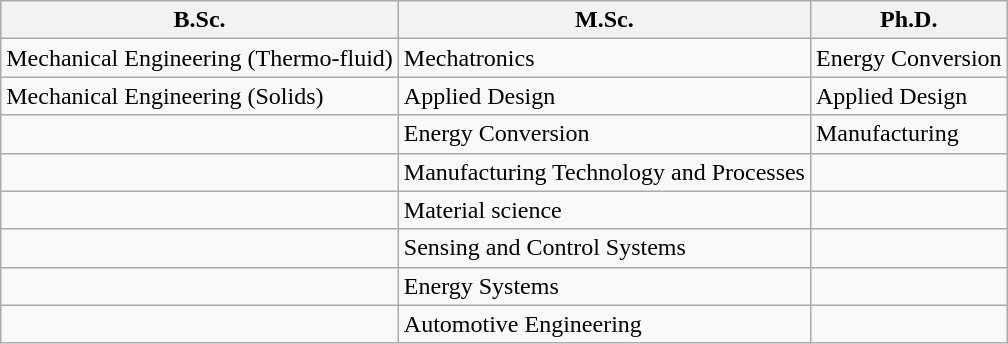<table class="wikitable">
<tr>
<th>B.Sc.</th>
<th>M.Sc.</th>
<th>Ph.D.</th>
</tr>
<tr>
<td>Mechanical Engineering (Thermo-fluid)</td>
<td>Mechatronics</td>
<td>Energy Conversion</td>
</tr>
<tr>
<td>Mechanical Engineering (Solids)</td>
<td>Applied Design</td>
<td>Applied Design</td>
</tr>
<tr>
<td></td>
<td>Energy Conversion</td>
<td>Manufacturing</td>
</tr>
<tr>
<td></td>
<td>Manufacturing Technology and Processes</td>
<td></td>
</tr>
<tr>
<td></td>
<td>Material science</td>
<td></td>
</tr>
<tr>
<td></td>
<td>Sensing and Control Systems</td>
<td></td>
</tr>
<tr>
<td></td>
<td>Energy Systems</td>
<td></td>
</tr>
<tr>
<td></td>
<td>Automotive Engineering</td>
<td></td>
</tr>
</table>
